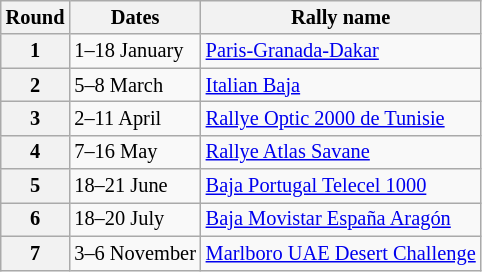<table class="wikitable" style="font-size: 85%">
<tr>
<th>Round</th>
<th>Dates</th>
<th>Rally name</th>
</tr>
<tr>
<th>1</th>
<td>1–18 January</td>
<td> <a href='#'>Paris-Granada-Dakar</a></td>
</tr>
<tr>
<th>2</th>
<td>5–8 March</td>
<td> <a href='#'>Italian Baja</a></td>
</tr>
<tr>
<th>3</th>
<td>2–11 April</td>
<td> <a href='#'>Rallye Optic 2000 de Tunisie</a></td>
</tr>
<tr>
<th>4</th>
<td>7–16 May</td>
<td> <a href='#'>Rallye Atlas Savane</a></td>
</tr>
<tr>
<th>5</th>
<td>18–21 June</td>
<td> <a href='#'>Baja Portugal Telecel 1000</a></td>
</tr>
<tr>
<th>6</th>
<td>18–20 July</td>
<td> <a href='#'>Baja Movistar España Aragón</a></td>
</tr>
<tr>
<th>7</th>
<td>3–6 November</td>
<td> <a href='#'>Marlboro UAE Desert Challenge</a></td>
</tr>
</table>
